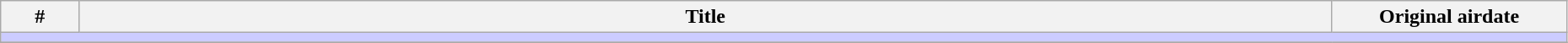<table class="wikitable" width="98%" style="background:#FFF">
<tr>
<th width="5%">#</th>
<th>Title</th>
<th width="15%">Original airdate</th>
</tr>
<tr>
<td colspan="4" bgcolor="#CCF"></td>
</tr>
<tr>
</tr>
</table>
